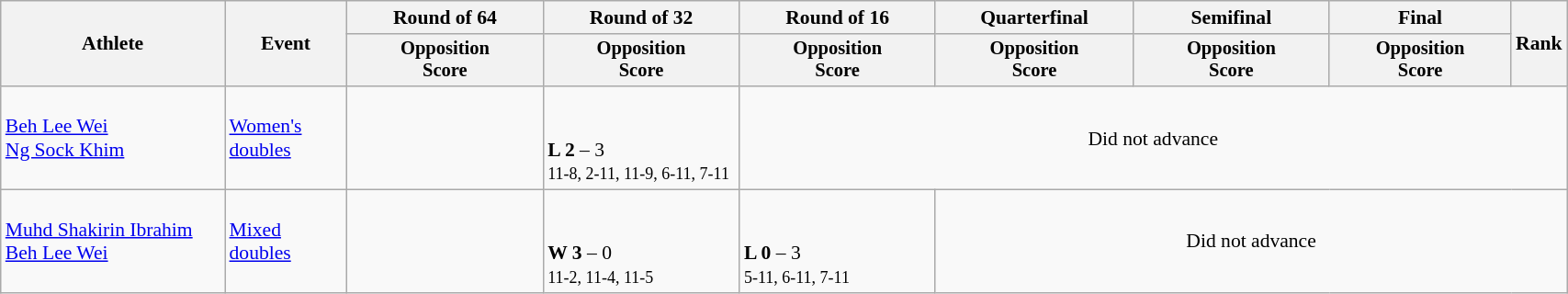<table class="wikitable" width="90%" style="text-align:left; font-size:90%">
<tr>
<th rowspan=2 width="15%">Athlete</th>
<th rowspan=2 width="8%">Event</th>
<th width="13%">Round of 64</th>
<th width="13%">Round of 32</th>
<th width="13%">Round of 16</th>
<th width="13%">Quarterfinal</th>
<th width="13%">Semifinal</th>
<th width="13%">Final</th>
<th rowspan=2 width="3%">Rank</th>
</tr>
<tr style="font-size:95%">
<th>Opposition<br>Score</th>
<th>Opposition<br>Score</th>
<th>Opposition<br>Score</th>
<th>Opposition<br>Score</th>
<th>Opposition<br>Score</th>
<th>Opposition<br>Score</th>
</tr>
<tr>
<td><a href='#'>Beh Lee Wei</a><br><a href='#'>Ng Sock Khim</a></td>
<td><a href='#'>Women's doubles</a></td>
<td></td>
<td><br><br><strong>L 2</strong> – 3<br><small>11-8, 2-11, 11-9, 6-11, 7-11</small></td>
<td align=center colspan=5>Did not advance</td>
</tr>
<tr>
<td><a href='#'>Muhd Shakirin Ibrahim</a><br><a href='#'>Beh Lee Wei</a></td>
<td><a href='#'>Mixed doubles</a></td>
<td></td>
<td><br><br><strong>W 3</strong> – 0<br><small>11-2, 11-4, 11-5</small></td>
<td><br><br><strong>L 0</strong> – 3<br><small>5-11, 6-11, 7-11</small></td>
<td align=center colspan=4>Did not advance</td>
</tr>
</table>
